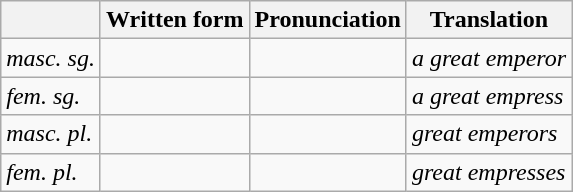<table class="wikitable">
<tr e&771>
<th></th>
<th>Written form</th>
<th>Pronunciation</th>
<th>Translation</th>
</tr>
<tr>
<td><em>masc. sg.</em></td>
<td></td>
<td></td>
<td><em>a great emperor</em></td>
</tr>
<tr>
<td><em>fem. sg.</em></td>
<td></td>
<td></td>
<td><em>a great empress</em></td>
</tr>
<tr>
<td><em>masc. pl.</em></td>
<td></td>
<td></td>
<td><em>great emperors</em></td>
</tr>
<tr>
<td><em>fem. pl.</em></td>
<td></td>
<td></td>
<td><em>great empresses</em></td>
</tr>
</table>
